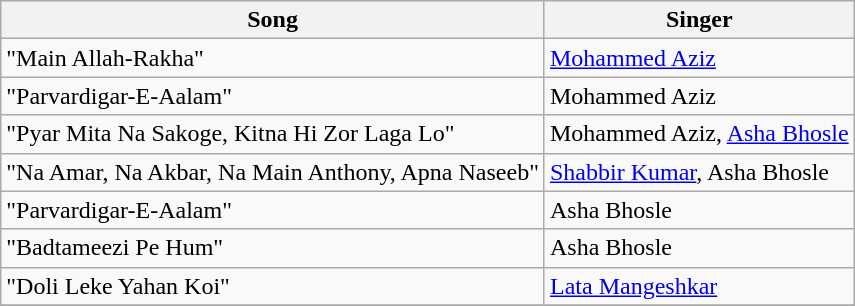<table class="wikitable">
<tr>
<th>Song</th>
<th>Singer</th>
</tr>
<tr>
<td>"Main Allah-Rakha"</td>
<td><a href='#'>Mohammed Aziz</a></td>
</tr>
<tr>
<td>"Parvardigar-E-Aalam"</td>
<td>Mohammed Aziz</td>
</tr>
<tr>
<td>"Pyar Mita Na Sakoge, Kitna Hi Zor Laga Lo"</td>
<td>Mohammed Aziz, <a href='#'>Asha Bhosle</a></td>
</tr>
<tr>
<td>"Na Amar, Na Akbar, Na Main Anthony, Apna Naseeb"</td>
<td><a href='#'>Shabbir Kumar</a>, Asha Bhosle</td>
</tr>
<tr>
<td>"Parvardigar-E-Aalam"</td>
<td>Asha Bhosle</td>
</tr>
<tr>
<td>"Badtameezi Pe Hum"</td>
<td>Asha Bhosle</td>
</tr>
<tr>
<td>"Doli Leke Yahan Koi"</td>
<td><a href='#'>Lata Mangeshkar</a></td>
</tr>
<tr>
</tr>
</table>
